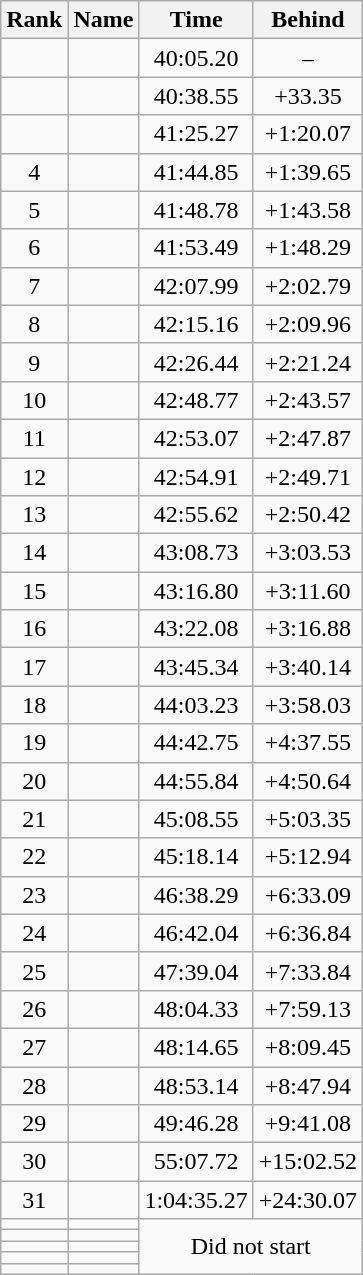<table class="wikitable" style="text-align:center">
<tr>
<th>Rank</th>
<th>Name</th>
<th>Time</th>
<th>Behind</th>
</tr>
<tr>
<td></td>
<td align=left></td>
<td>40:05.20</td>
<td>–</td>
</tr>
<tr>
<td></td>
<td align=left></td>
<td>40:38.55</td>
<td>+33.35</td>
</tr>
<tr>
<td></td>
<td align=left></td>
<td>41:25.27</td>
<td>+1:20.07</td>
</tr>
<tr>
<td>4</td>
<td align=left></td>
<td>41:44.85</td>
<td>+1:39.65</td>
</tr>
<tr>
<td>5</td>
<td align=left></td>
<td>41:48.78</td>
<td>+1:43.58</td>
</tr>
<tr>
<td>6</td>
<td align=left></td>
<td>41:53.49</td>
<td>+1:48.29</td>
</tr>
<tr>
<td>7</td>
<td align=left></td>
<td>42:07.99</td>
<td>+2:02.79</td>
</tr>
<tr>
<td>8</td>
<td align=left></td>
<td>42:15.16</td>
<td>+2:09.96</td>
</tr>
<tr>
<td>9</td>
<td align=left></td>
<td>42:26.44</td>
<td>+2:21.24</td>
</tr>
<tr>
<td>10</td>
<td align=left></td>
<td>42:48.77</td>
<td>+2:43.57</td>
</tr>
<tr>
<td>11</td>
<td align=left></td>
<td>42:53.07</td>
<td>+2:47.87</td>
</tr>
<tr>
<td>12</td>
<td align=left></td>
<td>42:54.91</td>
<td>+2:49.71</td>
</tr>
<tr>
<td>13</td>
<td align=left></td>
<td>42:55.62</td>
<td>+2:50.42</td>
</tr>
<tr>
<td>14</td>
<td align=left></td>
<td>43:08.73</td>
<td>+3:03.53</td>
</tr>
<tr>
<td>15</td>
<td align=left></td>
<td>43:16.80</td>
<td>+3:11.60</td>
</tr>
<tr>
<td>16</td>
<td align=left></td>
<td>43:22.08</td>
<td>+3:16.88</td>
</tr>
<tr>
<td>17</td>
<td align=left></td>
<td>43:45.34</td>
<td>+3:40.14</td>
</tr>
<tr>
<td>18</td>
<td align=left></td>
<td>44:03.23</td>
<td>+3:58.03</td>
</tr>
<tr>
<td>19</td>
<td align=left></td>
<td>44:42.75</td>
<td>+4:37.55</td>
</tr>
<tr>
<td>20</td>
<td align=left></td>
<td>44:55.84</td>
<td>+4:50.64</td>
</tr>
<tr>
<td>21</td>
<td align=left></td>
<td>45:08.55</td>
<td>+5:03.35</td>
</tr>
<tr>
<td>22</td>
<td align=left></td>
<td>45:18.14</td>
<td>+5:12.94</td>
</tr>
<tr>
<td>23</td>
<td align=left></td>
<td>46:38.29</td>
<td>+6:33.09</td>
</tr>
<tr>
<td>24</td>
<td align=left></td>
<td>46:42.04</td>
<td>+6:36.84</td>
</tr>
<tr>
<td>25</td>
<td align=left></td>
<td>47:39.04</td>
<td>+7:33.84</td>
</tr>
<tr>
<td>26</td>
<td align=left></td>
<td>48:04.33</td>
<td>+7:59.13</td>
</tr>
<tr>
<td>27</td>
<td align=left></td>
<td>48:14.65</td>
<td>+8:09.45</td>
</tr>
<tr>
<td>28</td>
<td align=left></td>
<td>48:53.14</td>
<td>+8:47.94</td>
</tr>
<tr>
<td>29</td>
<td align=left></td>
<td>49:46.28</td>
<td>+9:41.08</td>
</tr>
<tr>
<td>30</td>
<td align=left></td>
<td>55:07.72</td>
<td>+15:02.52</td>
</tr>
<tr>
<td>31</td>
<td align=left></td>
<td>1:04:35.27</td>
<td>+24:30.07</td>
</tr>
<tr>
<td></td>
<td align=left></td>
<td colspan=2 rowspan=5>Did not start</td>
</tr>
<tr>
<td></td>
<td align=left></td>
</tr>
<tr>
<td></td>
<td align=left></td>
</tr>
<tr>
<td></td>
<td align=left></td>
</tr>
<tr>
<td></td>
<td align=left></td>
</tr>
</table>
